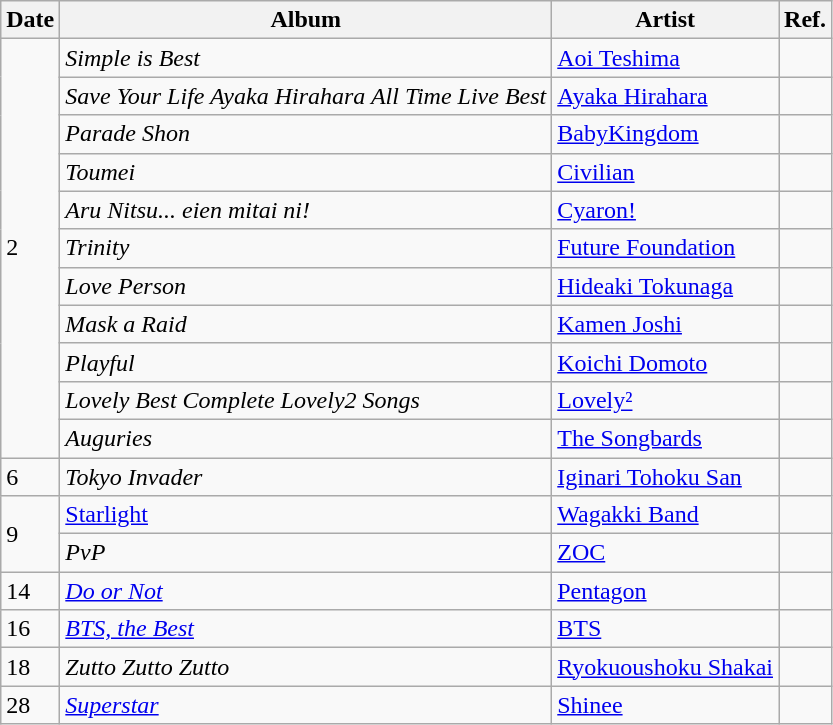<table class="wikitable">
<tr>
<th>Date</th>
<th>Album</th>
<th>Artist</th>
<th>Ref.</th>
</tr>
<tr>
<td rowspan="11">2</td>
<td><em>Simple is Best</em></td>
<td><a href='#'>Aoi Teshima</a></td>
<td></td>
</tr>
<tr>
<td><em>Save Your Life Ayaka Hirahara All Time Live Best</em></td>
<td><a href='#'>Ayaka Hirahara</a></td>
<td></td>
</tr>
<tr>
<td><em>Parade Shon</em></td>
<td><a href='#'>BabyKingdom</a></td>
<td></td>
</tr>
<tr>
<td><em>Toumei</em></td>
<td><a href='#'>Civilian</a></td>
<td></td>
</tr>
<tr>
<td><em>Aru Nitsu... eien mitai ni!</em></td>
<td><a href='#'>Cyaron!</a></td>
<td></td>
</tr>
<tr>
<td><em>Trinity</em></td>
<td><a href='#'>Future Foundation</a></td>
<td></td>
</tr>
<tr>
<td><em>Love Person</em></td>
<td><a href='#'>Hideaki Tokunaga</a></td>
<td></td>
</tr>
<tr>
<td><em>Mask a Raid</em></td>
<td><a href='#'>Kamen Joshi</a></td>
<td></td>
</tr>
<tr>
<td><em>Playful</em></td>
<td><a href='#'>Koichi Domoto</a></td>
<td></td>
</tr>
<tr>
<td><em>Lovely Best Complete Lovely2 Songs</em></td>
<td><a href='#'>Lovely²</a></td>
<td></td>
</tr>
<tr>
<td><em>Auguries</em></td>
<td><a href='#'>The Songbards</a></td>
<td></td>
</tr>
<tr>
<td>6</td>
<td><em>Tokyo Invader</em></td>
<td><a href='#'>Iginari Tohoku San</a></td>
<td></td>
</tr>
<tr>
<td rowspan="2">9</td>
<td><a href='#'>Starlight</a></td>
<td><a href='#'>Wagakki Band</a></td>
<td></td>
</tr>
<tr>
<td><em>PvP</em></td>
<td><a href='#'>ZOC</a></td>
<td></td>
</tr>
<tr>
<td>14</td>
<td><em><a href='#'>Do or Not</a></em></td>
<td><a href='#'>Pentagon</a></td>
<td></td>
</tr>
<tr>
<td>16</td>
<td><em><a href='#'>BTS, the Best</a></em></td>
<td><a href='#'>BTS</a></td>
<td></td>
</tr>
<tr>
<td>18</td>
<td><em>Zutto Zutto Zutto</em></td>
<td><a href='#'>Ryokuoushoku Shakai</a></td>
<td></td>
</tr>
<tr>
<td>28</td>
<td><em><a href='#'>Superstar</a></em></td>
<td><a href='#'>Shinee</a></td>
<td></td>
</tr>
</table>
